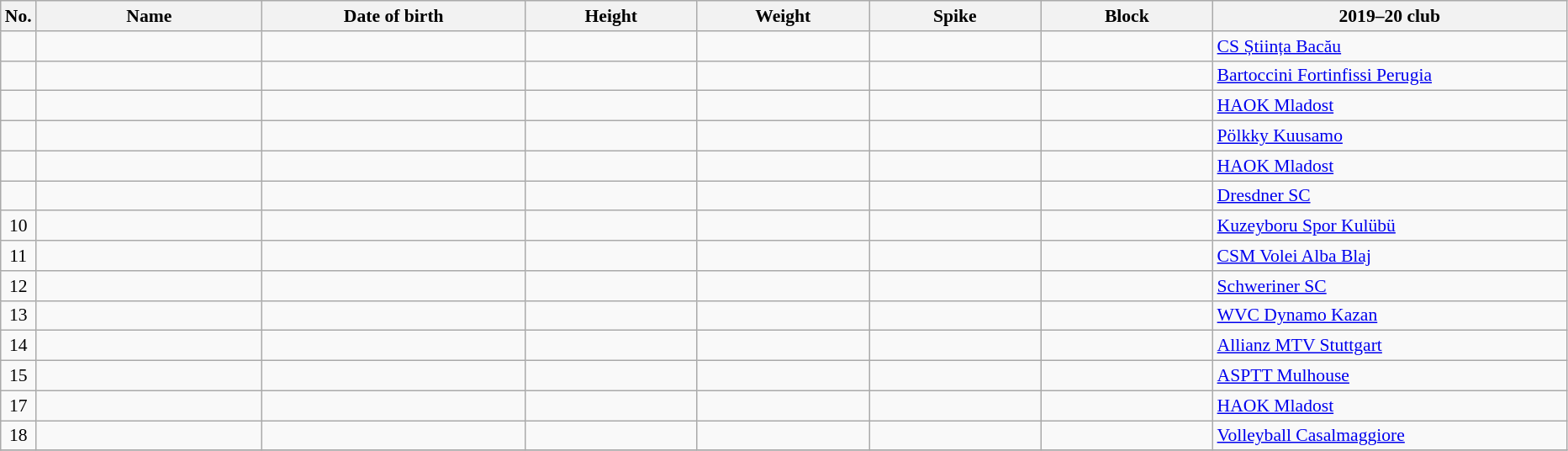<table class="wikitable sortable" style="font-size:90%; text-align:center;">
<tr>
<th>No.</th>
<th style="width:12em">Name</th>
<th style="width:14em">Date of birth</th>
<th style="width:9em">Height</th>
<th style="width:9em">Weight</th>
<th style="width:9em">Spike</th>
<th style="width:9em">Block</th>
<th style="width:19em">2019–20 club</th>
</tr>
<tr>
<td></td>
<td align=left></td>
<td align=right></td>
<td></td>
<td></td>
<td></td>
<td></td>
<td align=left> <a href='#'>CS Știința Bacău</a></td>
</tr>
<tr>
<td></td>
<td align=left></td>
<td align=right></td>
<td></td>
<td></td>
<td></td>
<td></td>
<td align=left> <a href='#'>Bartoccini Fortinfissi Perugia</a></td>
</tr>
<tr>
<td></td>
<td align=left></td>
<td align=right></td>
<td></td>
<td></td>
<td></td>
<td></td>
<td align=left> <a href='#'>HAOK Mladost</a></td>
</tr>
<tr>
<td></td>
<td align=left></td>
<td align=right></td>
<td></td>
<td></td>
<td></td>
<td></td>
<td align=left> <a href='#'>Pölkky Kuusamo</a></td>
</tr>
<tr>
<td></td>
<td align=left></td>
<td align=right></td>
<td></td>
<td></td>
<td></td>
<td></td>
<td align=left> <a href='#'>HAOK Mladost</a></td>
</tr>
<tr>
<td></td>
<td align=left></td>
<td align=right></td>
<td></td>
<td></td>
<td></td>
<td></td>
<td align=left> <a href='#'>Dresdner SC</a></td>
</tr>
<tr>
<td>10</td>
<td align=left></td>
<td align=right></td>
<td></td>
<td></td>
<td></td>
<td></td>
<td align=left> <a href='#'>Kuzeyboru Spor Kulübü</a></td>
</tr>
<tr>
<td>11</td>
<td align=left></td>
<td align=right></td>
<td></td>
<td></td>
<td></td>
<td></td>
<td align=left> <a href='#'>CSM Volei Alba Blaj</a></td>
</tr>
<tr>
<td>12</td>
<td align=left></td>
<td align=right></td>
<td></td>
<td></td>
<td></td>
<td></td>
<td align=left> <a href='#'>Schweriner SC</a></td>
</tr>
<tr>
<td>13</td>
<td align=left></td>
<td align=right></td>
<td></td>
<td></td>
<td></td>
<td></td>
<td align=left> <a href='#'>WVC Dynamo Kazan</a></td>
</tr>
<tr>
<td>14</td>
<td align=left></td>
<td align=right></td>
<td></td>
<td></td>
<td></td>
<td></td>
<td align=left> <a href='#'>Allianz MTV Stuttgart</a></td>
</tr>
<tr>
<td>15</td>
<td align=left></td>
<td align=right></td>
<td></td>
<td></td>
<td></td>
<td></td>
<td align=left> <a href='#'>ASPTT Mulhouse</a></td>
</tr>
<tr>
<td>17</td>
<td align=left></td>
<td align=right></td>
<td></td>
<td></td>
<td></td>
<td></td>
<td align=left> <a href='#'>HAOK Mladost</a></td>
</tr>
<tr>
<td>18</td>
<td align=left></td>
<td align=right></td>
<td></td>
<td></td>
<td></td>
<td></td>
<td align=left> <a href='#'>Volleyball Casalmaggiore</a></td>
</tr>
<tr>
</tr>
</table>
